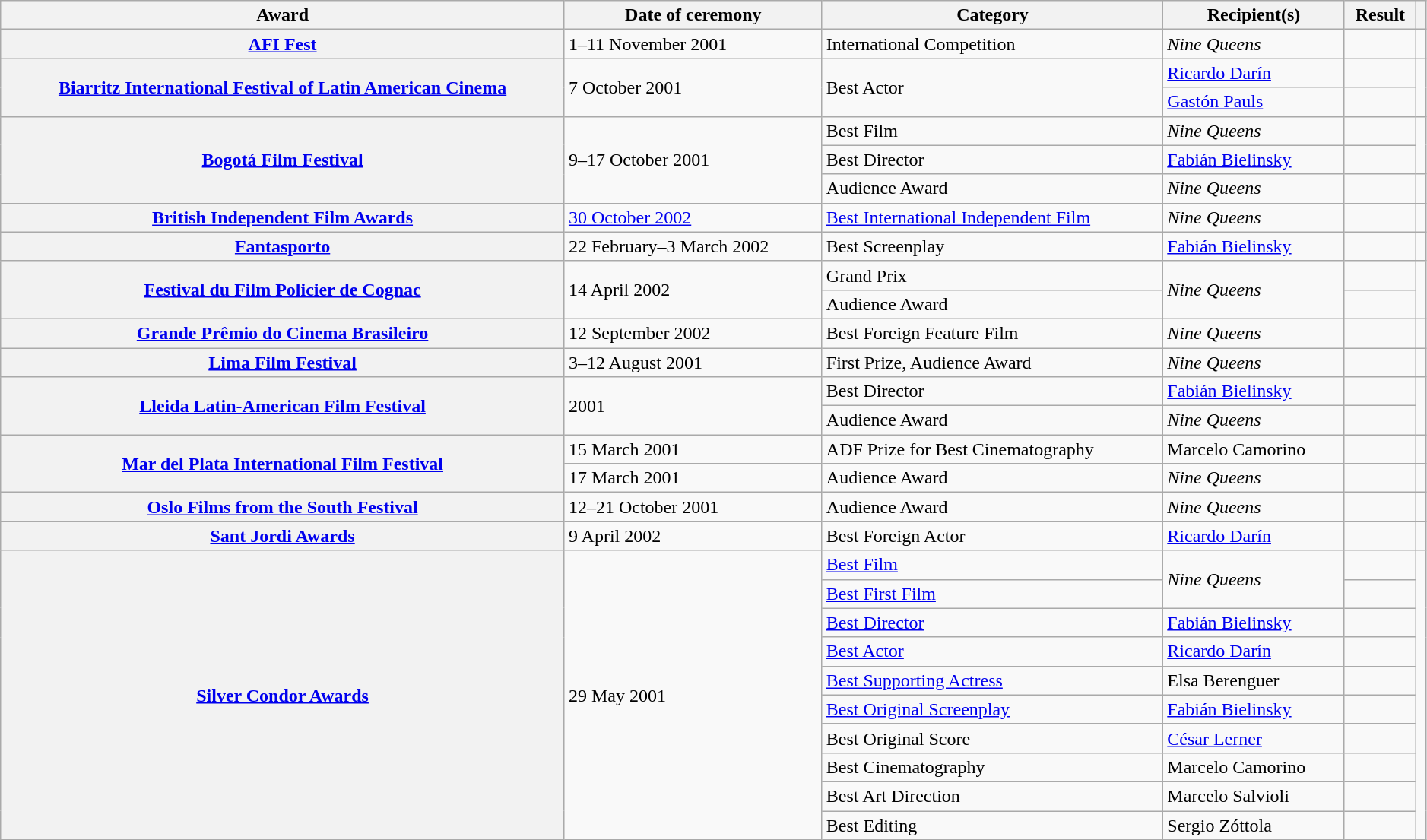<table class="wikitable sortable plainrowheaders" style="width: 99%;">
<tr>
<th scope="col">Award</th>
<th scope="col">Date of ceremony</th>
<th scope="col">Category</th>
<th scope="col">Recipient(s)</th>
<th scope="col">Result</th>
<th scope="col" class="unsortable"></th>
</tr>
<tr>
<th scope="row"><a href='#'>AFI Fest</a></th>
<td>1–11 November 2001</td>
<td>International Competition</td>
<td><em>Nine Queens</em></td>
<td></td>
<td style="text-align:center"></td>
</tr>
<tr>
<th scope="row" rowspan="2"><a href='#'>Biarritz International Festival of Latin American Cinema</a></th>
<td rowspan="2">7 October 2001</td>
<td rowspan="2">Best Actor</td>
<td><a href='#'>Ricardo Darín</a> </td>
<td></td>
<td style="text-align:center" rowspan="2"></td>
</tr>
<tr>
<td><a href='#'>Gastón Pauls</a> </td>
<td></td>
</tr>
<tr>
<th scope="row" rowspan="3"><a href='#'>Bogotá Film Festival</a></th>
<td rowspan="3">9–17 October 2001</td>
<td>Best Film</td>
<td><em>Nine Queens</em></td>
<td></td>
<td style="text-align:center" rowspan="2"></td>
</tr>
<tr>
<td>Best Director</td>
<td><a href='#'>Fabián Bielinsky</a></td>
<td></td>
</tr>
<tr>
<td>Audience Award</td>
<td><em>Nine Queens</em></td>
<td></td>
<td style="text-align:center"></td>
</tr>
<tr>
<th scope="row"><a href='#'>British Independent Film Awards</a></th>
<td><a href='#'>30 October 2002</a></td>
<td><a href='#'>Best International Independent Film</a></td>
<td><em>Nine Queens</em></td>
<td></td>
<td style="text-align:center"></td>
</tr>
<tr>
<th scope="row"><a href='#'>Fantasporto</a></th>
<td>22 February–3 March 2002</td>
<td>Best Screenplay</td>
<td><a href='#'>Fabián Bielinsky</a></td>
<td></td>
<td style="text-align:center"></td>
</tr>
<tr>
<th scope="row" rowspan="2"><a href='#'>Festival du Film Policier de Cognac</a></th>
<td rowspan="2">14 April 2002</td>
<td>Grand Prix</td>
<td rowspan="2"><em>Nine Queens</em></td>
<td></td>
<td style="text-align:center" rowspan="2"></td>
</tr>
<tr>
<td>Audience Award</td>
<td></td>
</tr>
<tr>
<th scope="row"><a href='#'>Grande Prêmio do Cinema Brasileiro</a></th>
<td>12 September 2002</td>
<td>Best Foreign Feature Film</td>
<td><em>Nine Queens</em></td>
<td></td>
<td style="text-align:center"></td>
</tr>
<tr>
<th scope="row"><a href='#'>Lima Film Festival</a></th>
<td>3–12 August 2001</td>
<td>First Prize, Audience Award</td>
<td><em>Nine Queens</em></td>
<td></td>
<td style="text-align:center"></td>
</tr>
<tr>
<th scope="row" rowspan="2"><a href='#'>Lleida Latin-American Film Festival</a></th>
<td rowspan="2">2001</td>
<td>Best Director</td>
<td><a href='#'>Fabián Bielinsky</a></td>
<td></td>
<td style="text-align:center" rowspan="2"></td>
</tr>
<tr>
<td>Audience Award</td>
<td><em>Nine Queens</em></td>
<td></td>
</tr>
<tr>
<th scope="row" rowspan="2"><a href='#'>Mar del Plata International Film Festival</a></th>
<td>15 March 2001</td>
<td>ADF Prize for Best Cinematography</td>
<td>Marcelo Camorino</td>
<td></td>
<td style="text-align:center"></td>
</tr>
<tr>
<td>17 March 2001</td>
<td>Audience Award</td>
<td><em>Nine Queens</em></td>
<td></td>
<td style="text-align:center"></td>
</tr>
<tr>
<th scope="row"><a href='#'>Oslo Films from the South Festival</a></th>
<td>12–21 October 2001</td>
<td>Audience Award</td>
<td><em>Nine Queens</em></td>
<td></td>
<td style="text-align:center"></td>
</tr>
<tr>
<th scope="row"><a href='#'>Sant Jordi Awards</a></th>
<td>9 April 2002</td>
<td>Best Foreign Actor</td>
<td><a href='#'>Ricardo Darín</a> </td>
<td></td>
<td style="text-align:center"></td>
</tr>
<tr>
<th scope="row" rowspan="10"><a href='#'>Silver Condor Awards</a></th>
<td rowspan="10">29 May 2001</td>
<td><a href='#'>Best Film</a></td>
<td rowspan="2"><em>Nine Queens</em></td>
<td></td>
<td rowspan="10" style="text-align:center"></td>
</tr>
<tr>
<td><a href='#'>Best First Film</a></td>
<td></td>
</tr>
<tr>
<td><a href='#'>Best Director</a></td>
<td><a href='#'>Fabián Bielinsky</a></td>
<td></td>
</tr>
<tr>
<td><a href='#'>Best Actor</a></td>
<td><a href='#'>Ricardo Darín</a></td>
<td></td>
</tr>
<tr>
<td><a href='#'>Best Supporting Actress</a></td>
<td>Elsa Berenguer</td>
<td></td>
</tr>
<tr>
<td><a href='#'>Best Original Screenplay</a></td>
<td><a href='#'>Fabián Bielinsky</a></td>
<td></td>
</tr>
<tr>
<td>Best Original Score</td>
<td><a href='#'>César Lerner</a></td>
<td></td>
</tr>
<tr>
<td>Best Cinematography</td>
<td>Marcelo Camorino</td>
<td></td>
</tr>
<tr>
<td>Best Art Direction</td>
<td>Marcelo Salvioli</td>
<td></td>
</tr>
<tr>
<td>Best Editing</td>
<td>Sergio Zóttola</td>
<td></td>
</tr>
</table>
